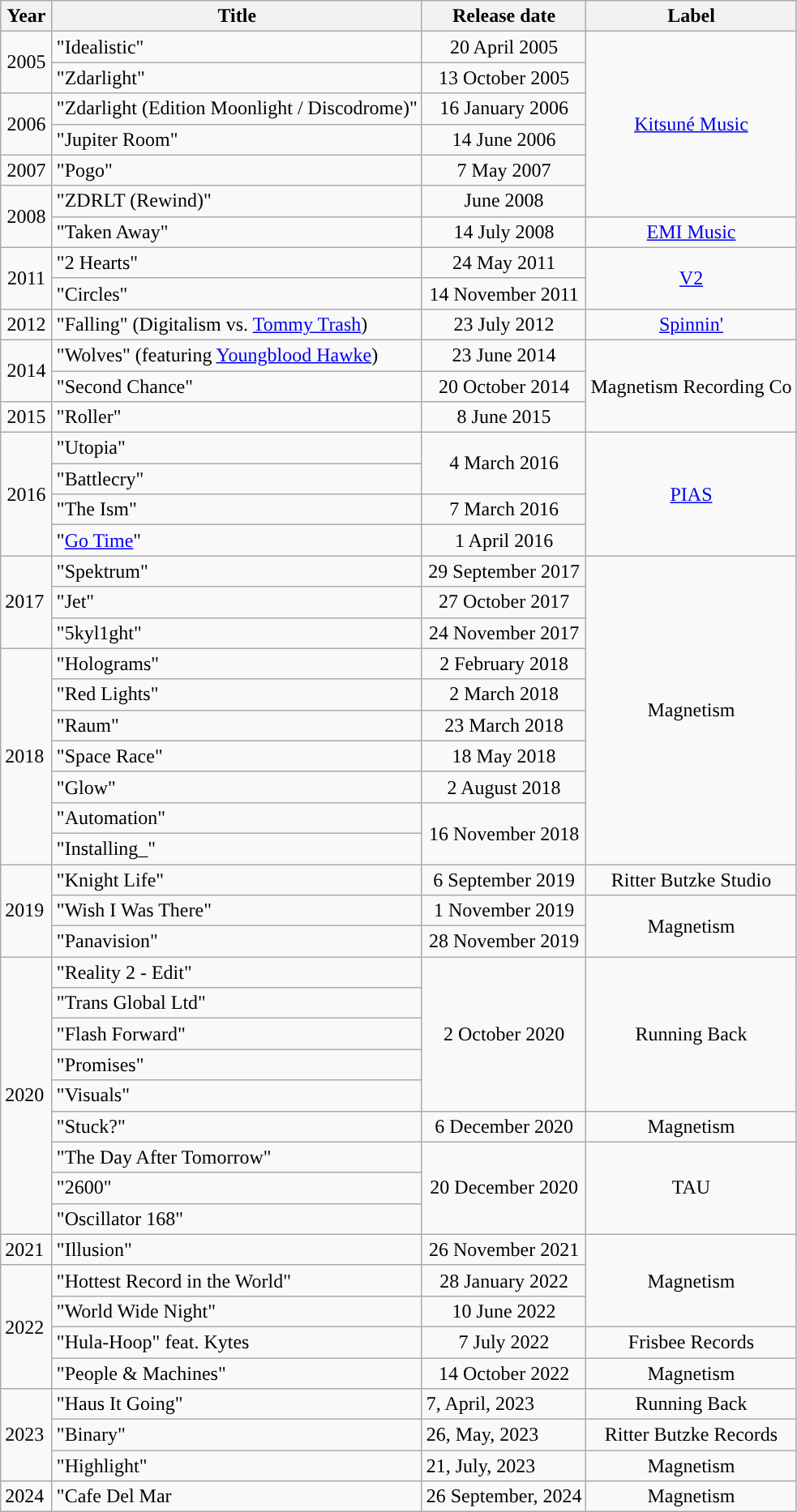<table class="wikitable">
<tr>
<th style="text-align:center; width:35px;">Year</th>
<th>Title</th>
<th style="text-align:center;">Release date</th>
<th>Label</th>
</tr>
<tr>
<td style="text-align:center;" rowspan="2">2005</td>
<td>"Idealistic"</td>
<td style="text-align:center;">20 April 2005</td>
<td style="text-align:center;" rowspan="6"><a href='#'>Kitsuné Music</a></td>
</tr>
<tr>
<td>"Zdarlight"</td>
<td style="text-align:center;">13 October 2005</td>
</tr>
<tr>
<td style="text-align:center;" rowspan="2">2006</td>
<td>"Zdarlight (Edition Moonlight / Discodrome)"</td>
<td style="text-align:center;">16 January 2006</td>
</tr>
<tr>
<td>"Jupiter Room"</td>
<td style="text-align:center;">14 June 2006</td>
</tr>
<tr>
<td style="text-align:center;">2007</td>
<td>"Pogo"</td>
<td style="text-align:center;">7 May 2007</td>
</tr>
<tr>
<td style="text-align:center;" rowspan="2">2008</td>
<td>"ZDRLT (Rewind)"</td>
<td style="text-align:center;">June 2008</td>
</tr>
<tr>
<td>"Taken Away"</td>
<td style="text-align:center;">14 July 2008</td>
<td style="text-align:center;"><a href='#'>EMI Music</a></td>
</tr>
<tr>
<td style="text-align:center;" rowspan="2">2011</td>
<td>"2 Hearts"</td>
<td style="text-align:center;">24 May 2011</td>
<td style="text-align:center;" rowspan="2"><a href='#'>V2</a></td>
</tr>
<tr>
<td>"Circles"</td>
<td style="text-align:center;">14 November 2011</td>
</tr>
<tr>
<td style="text-align:center;">2012</td>
<td>"Falling" (Digitalism vs. <a href='#'>Tommy Trash</a>)</td>
<td style="text-align:center;">23 July 2012</td>
<td style="text-align:center;"><a href='#'>Spinnin'</a></td>
</tr>
<tr>
<td style="text-align:center;" rowspan="2">2014</td>
<td>"Wolves" (featuring <a href='#'>Youngblood Hawke</a>)</td>
<td style="text-align:center;">23 June 2014</td>
<td style="text-align:center;" rowspan="3">Magnetism Recording Co</td>
</tr>
<tr>
<td>"Second Chance"</td>
<td style="text-align:center;">20 October 2014</td>
</tr>
<tr>
<td style="text-align:center;">2015</td>
<td>"Roller"</td>
<td style="text-align:center;">8 June 2015</td>
</tr>
<tr>
<td style="text-align:center;" rowspan="4">2016</td>
<td>"Utopia"</td>
<td style="text-align:center;" rowspan="2">4 March 2016</td>
<td style="text-align:center;" rowspan="4"><a href='#'>PIAS</a></td>
</tr>
<tr>
<td>"Battlecry"</td>
</tr>
<tr>
<td>"The Ism"</td>
<td style="text-align:center;">7 March 2016</td>
</tr>
<tr>
<td>"<a href='#'>Go Time</a>"</td>
<td style="text-align:center;">1 April 2016</td>
</tr>
<tr>
<td rowspan="3">2017</td>
<td>"Spektrum"</td>
<td style="text-align:center;">29 September 2017</td>
<td rowspan="10" style="text-align:center;">Magnetism</td>
</tr>
<tr>
<td>"Jet"</td>
<td style="text-align:center;">27 October 2017</td>
</tr>
<tr>
<td>"5kyl1ght"</td>
<td style="text-align:center;">24 November 2017</td>
</tr>
<tr>
<td rowspan="7">2018</td>
<td>"Holograms"</td>
<td style="text-align:center;">2 February 2018</td>
</tr>
<tr>
<td>"Red Lights"</td>
<td style="text-align:center;">2 March 2018</td>
</tr>
<tr>
<td>"Raum"</td>
<td style="text-align:center;">23 March 2018</td>
</tr>
<tr>
<td>"Space Race"</td>
<td style="text-align:center;">18 May 2018</td>
</tr>
<tr>
<td>"Glow"</td>
<td style="text-align:center;">2 August 2018</td>
</tr>
<tr>
<td>"Automation"</td>
<td style="text-align:center;" rowspan="2">16 November 2018</td>
</tr>
<tr>
<td>"Installing_"</td>
</tr>
<tr>
<td rowspan="3">2019</td>
<td>"Knight Life"</td>
<td style="text-align:center;">6 September 2019</td>
<td style="text-align:center;">Ritter Butzke Studio</td>
</tr>
<tr>
<td>"Wish I Was There"</td>
<td style="text-align:center;">1 November 2019</td>
<td style="text-align:center;" rowspan="2">Magnetism</td>
</tr>
<tr>
<td>"Panavision"</td>
<td style="text-align:center;">28 November 2019</td>
</tr>
<tr>
<td rowspan="9">2020</td>
<td>"Reality 2 - Edit"</td>
<td style="text-align:center;" rowspan="5">2 October 2020</td>
<td style="text-align:center;" rowspan="5">Running Back</td>
</tr>
<tr>
<td>"Trans Global Ltd"</td>
</tr>
<tr>
<td>"Flash Forward"</td>
</tr>
<tr>
<td>"Promises"</td>
</tr>
<tr>
<td>"Visuals"</td>
</tr>
<tr>
<td>"Stuck?"</td>
<td style="text-align:center;">6 December 2020</td>
<td style="text-align:center;">Magnetism</td>
</tr>
<tr>
<td>"The Day After Tomorrow"</td>
<td style="text-align:center;"rowspan="3">20 December 2020</td>
<td style="text-align:center;"rowspan="3">TAU</td>
</tr>
<tr>
<td>"2600"</td>
</tr>
<tr>
<td>"Oscillator 168"</td>
</tr>
<tr>
<td>2021</td>
<td>"Illusion"</td>
<td style="text-align:center;">26 November 2021</td>
<td style="text-align:center;"rowspan="3">Magnetism</td>
</tr>
<tr>
<td rowspan="4">2022</td>
<td>"Hottest Record in the World"</td>
<td style="text-align:center;">28 January 2022</td>
</tr>
<tr>
<td>"World Wide Night"</td>
<td style="text-align:center;">10 June 2022</td>
</tr>
<tr>
<td>"Hula-Hoop" feat. Kytes</td>
<td style="text-align:center;">7 July 2022</td>
<td style="text-align:center;">Frisbee Records</td>
</tr>
<tr>
<td>"People & Machines"</td>
<td style="text-align:center;">14 October 2022</td>
<td style="text-align:center;">Magnetism</td>
</tr>
<tr>
<td rowspan="3">2023</td>
<td>"Haus It Going"</td>
<td>7, April, 2023</td>
<td style="text-align:center;">Running Back</td>
</tr>
<tr>
<td>"Binary"</td>
<td>26, May, 2023</td>
<td style="text-align:center;">Ritter Butzke Records</td>
</tr>
<tr>
<td>"Highlight"</td>
<td>21, July, 2023</td>
<td style="text-align:center;">Magnetism</td>
</tr>
<tr>
<td>2024</td>
<td>"Cafe Del Mar</td>
<td>26 September, 2024</td>
<td style="text-align:center;">Magnetism</td>
</tr>
</table>
